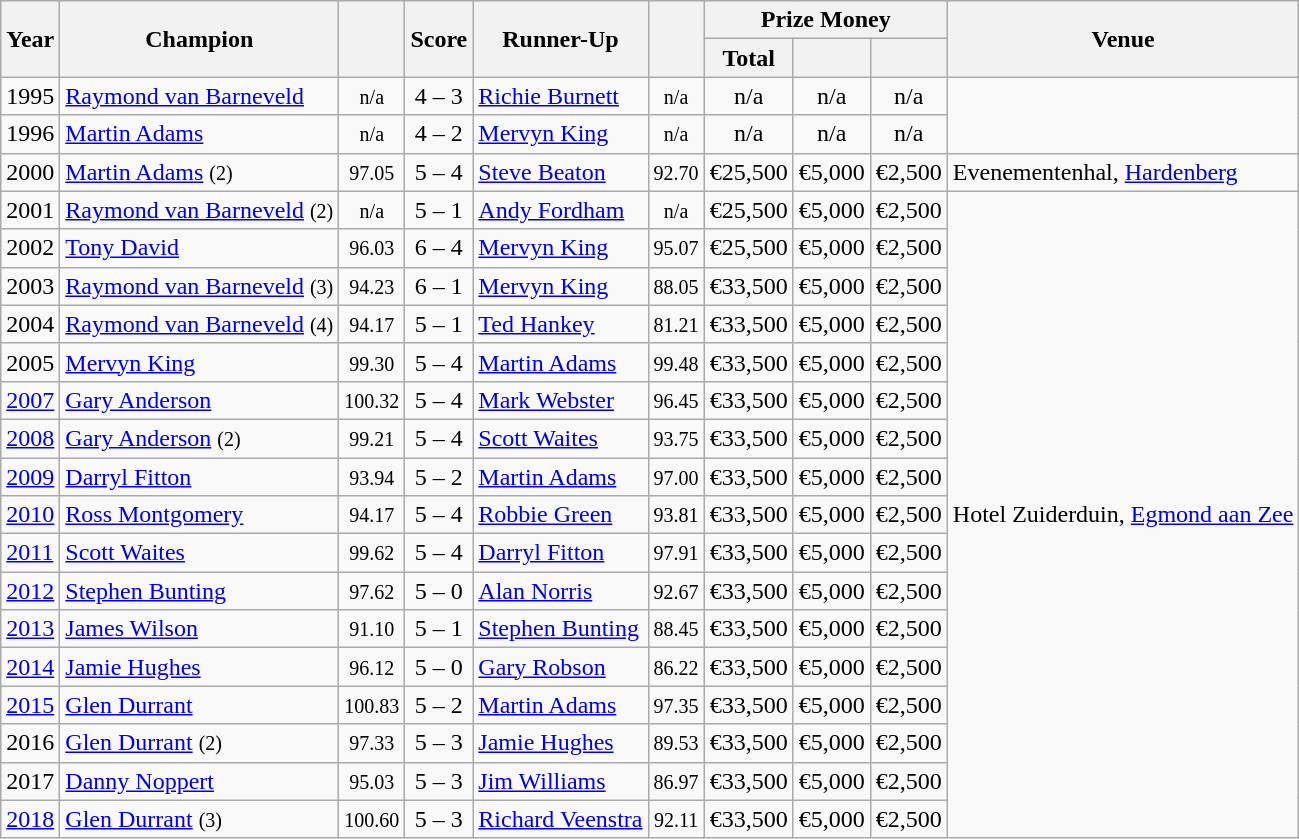<table class="wikitable sortable">
<tr>
<th rowspan=2>Year</th>
<th rowspan=2>Champion</th>
<th rowspan=2></th>
<th rowspan=2>Score</th>
<th rowspan=2>Runner-Up</th>
<th rowspan=2></th>
<th colspan=3>Prize Money</th>
<th rowspan=2>Venue</th>
</tr>
<tr>
<th>Total</th>
<th></th>
<th></th>
</tr>
<tr>
<td>1995</td>
<td> <a href='#'>Raymond van Barneveld</a></td>
<td align=center><small><span>n/a</span></small></td>
<td align=center>4 – 3</td>
<td> <a href='#'>Richie Burnett</a></td>
<td align=center><small><span>n/a</span></small></td>
<td align=center>n/a</td>
<td align=center>n/a</td>
<td align=center>n/a</td>
</tr>
<tr>
<td>1996</td>
<td> <a href='#'>Martin Adams</a></td>
<td align=center><small><span>n/a</span></small></td>
<td align=center>4 – 2</td>
<td> <a href='#'>Mervyn King</a></td>
<td align=center><small><span>n/a</span></small></td>
<td align=center>n/a</td>
<td align=center>n/a</td>
<td align=center>n/a</td>
</tr>
<tr>
<td>2000</td>
<td> <a href='#'>Martin Adams</a> <small>(2)</small></td>
<td align=center><small><span>97.05</span></small></td>
<td align=center>5 – 4</td>
<td> <a href='#'>Steve Beaton</a></td>
<td align=center><small><span>92.70</span></small></td>
<td align=center>€25,500</td>
<td align=center>€5,000</td>
<td align=center>€2,500</td>
<td>Evenementenhal, <a href='#'>Hardenberg</a></td>
</tr>
<tr>
<td>2001</td>
<td> <a href='#'>Raymond van Barneveld</a> <small>(2)</small></td>
<td align=center><small><span>n/a</span></small></td>
<td align=center>5 – 1</td>
<td> <a href='#'>Andy Fordham</a></td>
<td align=center><small><span>n/a</span></small></td>
<td align=center>€25,500</td>
<td align=center>€5,000</td>
<td align=center>€2,500</td>
<td rowspan=17>Hotel Zuiderduin, <a href='#'>Egmond aan Zee</a></td>
</tr>
<tr>
<td>2002</td>
<td> <a href='#'>Tony David</a></td>
<td align=center><small><span>96.03</span></small></td>
<td align=center>6 – 4</td>
<td> <a href='#'>Mervyn King</a></td>
<td align=center><small><span>95.07</span></small></td>
<td align=center>€25,500</td>
<td align=center>€5,000</td>
<td align=center>€2,500</td>
</tr>
<tr>
<td>2003</td>
<td> <a href='#'>Raymond van Barneveld</a> <small>(3)</small></td>
<td align=center><small><span>94.23</span></small></td>
<td align=center>6 – 1</td>
<td> <a href='#'>Mervyn King</a></td>
<td align=center><small><span>88.05</span></small></td>
<td align=center>€33,500</td>
<td align=center>€5,000</td>
<td align=center>€2,500</td>
</tr>
<tr>
<td>2004</td>
<td> <a href='#'>Raymond van Barneveld</a> <small>(4)</small></td>
<td align=center><small><span>94.17</span></small></td>
<td align=center>5 – 1</td>
<td> <a href='#'>Ted Hankey</a></td>
<td align=center><small><span>81.21</span></small></td>
<td align=center>€33,500</td>
<td align=center>€5,000</td>
<td align=center>€2,500</td>
</tr>
<tr>
<td>2005</td>
<td> <a href='#'>Mervyn King</a></td>
<td align=center><small><span>99.30</span></small></td>
<td align=center>5 – 4</td>
<td> <a href='#'>Martin Adams</a></td>
<td align=center><small><span>99.48</span></small></td>
<td align=center>€33,500</td>
<td align=center>€5,000</td>
<td align=center>€2,500</td>
</tr>
<tr>
<td><a href='#'>2007</a></td>
<td> <a href='#'>Gary Anderson</a></td>
<td align=center><small><span>100.32</span></small></td>
<td align=center>5 – 4</td>
<td> <a href='#'>Mark Webster</a></td>
<td align=center><small><span>96.45</span></small></td>
<td align=center>€33,500</td>
<td align=center>€5,000</td>
<td align=center>€2,500</td>
</tr>
<tr>
<td><a href='#'>2008</a></td>
<td> <a href='#'>Gary Anderson</a> <small>(2)</small></td>
<td align=center><small><span>99.21</span></small></td>
<td align=center>5 – 4</td>
<td> <a href='#'>Scott Waites</a></td>
<td align=center><small><span>93.75</span></small></td>
<td align=center>€33,500</td>
<td align=center>€5,000</td>
<td align=center>€2,500</td>
</tr>
<tr>
<td><a href='#'>2009</a></td>
<td> <a href='#'>Darryl Fitton</a></td>
<td align=center><small><span>93.94</span></small></td>
<td align=center>5 – 2</td>
<td> <a href='#'>Martin Adams</a></td>
<td align=center><small><span>97.00</span></small></td>
<td align=center>€33,500</td>
<td align=center>€5,000</td>
<td align=center>€2,500</td>
</tr>
<tr>
<td><a href='#'>2010</a></td>
<td> <a href='#'>Ross Montgomery</a></td>
<td align=center><small><span>94.17</span></small></td>
<td align=center>5 – 4</td>
<td> <a href='#'>Robbie Green</a></td>
<td align=center><small><span>93.81</span></small></td>
<td align=center>€33,500</td>
<td align=center>€5,000</td>
<td align=center>€2,500</td>
</tr>
<tr>
<td><a href='#'>2011</a></td>
<td> <a href='#'>Scott Waites</a></td>
<td align=center><small><span>99.62</span></small></td>
<td align=center>5 – 4</td>
<td> <a href='#'>Darryl Fitton</a></td>
<td align=center><small><span>97.91</span></small></td>
<td align=center>€33,500</td>
<td align=center>€5,000</td>
<td align=center>€2,500</td>
</tr>
<tr>
<td><a href='#'>2012</a></td>
<td> <a href='#'>Stephen Bunting</a></td>
<td align=center><small><span>97.62</span></small></td>
<td align=center>5 – 0</td>
<td> <a href='#'>Alan Norris</a></td>
<td align=center><small><span>92.67</span></small></td>
<td align=center>€33,500</td>
<td align=center>€5,000</td>
<td align=center>€2,500</td>
</tr>
<tr>
<td><a href='#'>2013</a></td>
<td> <a href='#'>James Wilson</a></td>
<td align=center><small><span>91.10</span></small></td>
<td align=center>5 – 1</td>
<td> <a href='#'>Stephen Bunting</a></td>
<td align=center><small><span>88.45</span></small></td>
<td align=center>€33,500</td>
<td align=center>€5,000</td>
<td align=center>€2,500</td>
</tr>
<tr>
<td><a href='#'>2014</a></td>
<td> <a href='#'>Jamie Hughes</a></td>
<td align=center><small><span>96.12</span></small></td>
<td align=center>5 – 0</td>
<td> <a href='#'>Gary Robson</a></td>
<td align=center><small><span>86.22</span></small></td>
<td align=center>€33,500</td>
<td align=center>€5,000</td>
<td align=center>€2,500</td>
</tr>
<tr>
<td><a href='#'>2015</a></td>
<td> <a href='#'>Glen Durrant</a></td>
<td align=center><small><span>100.83</span></small></td>
<td align=center>5 – 2</td>
<td> <a href='#'>Martin Adams</a></td>
<td align=center><small><span>97.35</span></small></td>
<td align=center>€33,500</td>
<td align=center>€5,000</td>
<td align=center>€2,500</td>
</tr>
<tr>
<td>2016</td>
<td> <a href='#'>Glen Durrant</a> <small>(2)</small></td>
<td align=center><small><span>97.33</span></small></td>
<td align=center>5 – 3</td>
<td> <a href='#'>Jamie Hughes</a></td>
<td align=center><small><span>89.53</span></small></td>
<td align=center>€33,500</td>
<td align=center>€5,000</td>
<td align=center>€2,500</td>
</tr>
<tr>
<td>2017</td>
<td> <a href='#'>Danny Noppert</a></td>
<td align=center><small><span>95.03</span></small></td>
<td align=center>5 – 3</td>
<td> <a href='#'>Jim Williams</a></td>
<td align=center><small><span>86.97</span></small></td>
<td align=center>€33,500</td>
<td align=center>€5,000</td>
<td align=center>€2,500</td>
</tr>
<tr>
<td><a href='#'>2018</a></td>
<td> <a href='#'>Glen Durrant</a> <small>(3)</small></td>
<td align=center><small><span>100.60</span></small></td>
<td align=center>5 – 3</td>
<td> <a href='#'>Richard Veenstra</a></td>
<td align=center><small><span>92.11</span></small></td>
<td align=center>€33,500</td>
<td align=center>€5,000</td>
<td align=center>€2,500</td>
</tr>
</table>
